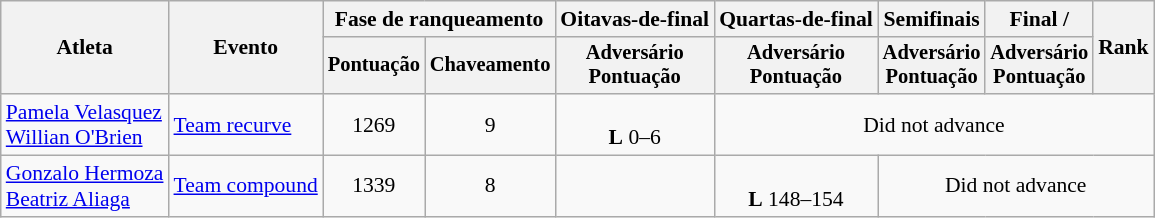<table class="wikitable" style="font-size:90%">
<tr>
<th rowspan="2">Atleta</th>
<th rowspan="2">Evento</th>
<th colspan="2">Fase de ranqueamento</th>
<th>Oitavas-de-final</th>
<th>Quartas-de-final</th>
<th>Semifinais</th>
<th>Final / </th>
<th rowspan="2">Rank</th>
</tr>
<tr style="font-size:95%">
<th>Pontuação</th>
<th>Chaveamento</th>
<th>Adversário<br>Pontuação</th>
<th>Adversário<br>Pontuação</th>
<th>Adversário<br>Pontuação</th>
<th>Adversário<br>Pontuação</th>
</tr>
<tr align=center>
<td align=left><a href='#'>Pamela Velasquez</a><br><a href='#'>Willian O'Brien</a></td>
<td align=left><a href='#'>Team recurve</a></td>
<td>1269</td>
<td>9</td>
<td><br><strong>L</strong> 0–6</td>
<td colspan=4>Did not advance</td>
</tr>
<tr align=center>
<td align=left><a href='#'>Gonzalo Hermoza</a><br><a href='#'>Beatriz Aliaga</a></td>
<td align=left><a href='#'>Team compound</a></td>
<td>1339</td>
<td>8</td>
<td></td>
<td><br><strong>L</strong> 148–154</td>
<td colspan=3>Did not advance</td>
</tr>
</table>
